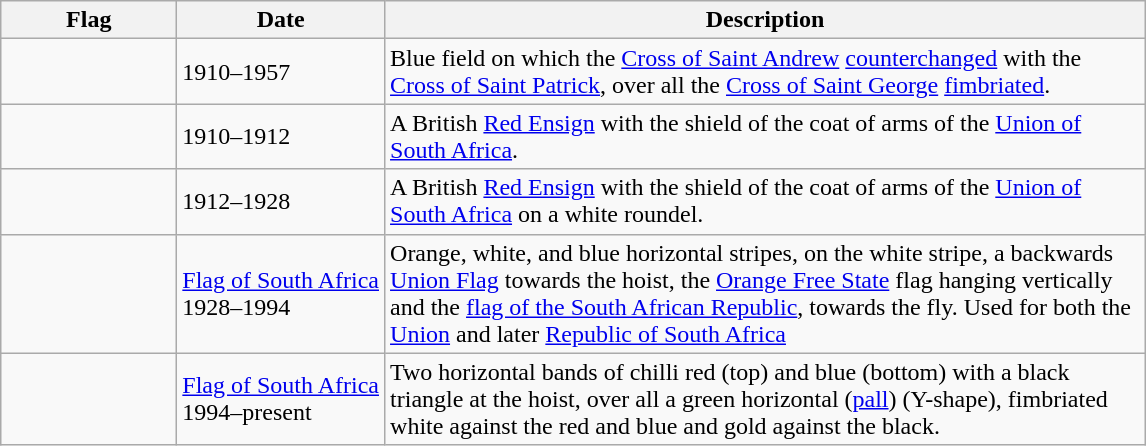<table class="wikitable" style="background: #f9f9f9">
<tr>
<th width="110">Flag</th>
<th>Date</th>
<th width="500">Description</th>
</tr>
<tr>
<td></td>
<td>1910–1957</td>
<td>Blue field on which the <a href='#'>Cross of Saint Andrew</a> <a href='#'>counterchanged</a> with the <a href='#'>Cross of Saint Patrick</a>, over all the <a href='#'>Cross of Saint George</a> <a href='#'>fimbriated</a>.</td>
</tr>
<tr>
<td></td>
<td>1910–1912</td>
<td>A British <a href='#'>Red Ensign</a> with the shield of the coat of arms of the <a href='#'>Union of South Africa</a>.</td>
</tr>
<tr>
<td></td>
<td>1912–1928</td>
<td>A British <a href='#'>Red Ensign</a> with the shield of the coat of arms of the <a href='#'>Union of South Africa</a> on a white roundel.</td>
</tr>
<tr>
<td></td>
<td><a href='#'>Flag of South Africa</a><br>1928–1994</td>
<td>Orange, white, and blue horizontal stripes, on the white stripe, a backwards <a href='#'>Union Flag</a> towards the hoist, the <a href='#'>Orange Free State</a> flag hanging vertically and the <a href='#'>flag of the South African Republic</a>, towards the fly. Used for both the <a href='#'>Union</a> and later <a href='#'>Republic of South Africa</a></td>
</tr>
<tr>
<td></td>
<td><a href='#'>Flag of South Africa</a><br>1994–present</td>
<td>Two horizontal bands of chilli red (top) and blue (bottom) with a black triangle at the hoist, over all a green horizontal (<a href='#'>pall</a>) (Y-shape), fimbriated white against the red and blue and gold against the black.</td>
</tr>
</table>
